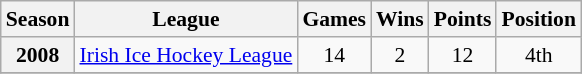<table class="wikitable" style="font-size: 90%; text-align:center">
<tr>
<th>Season</th>
<th>League</th>
<th>Games</th>
<th>Wins</th>
<th>Points</th>
<th>Position</th>
</tr>
<tr>
<th>2008</th>
<td align="left"><a href='#'>Irish Ice Hockey League</a></td>
<td>14</td>
<td>2</td>
<td>12</td>
<td>4th</td>
</tr>
<tr>
</tr>
</table>
